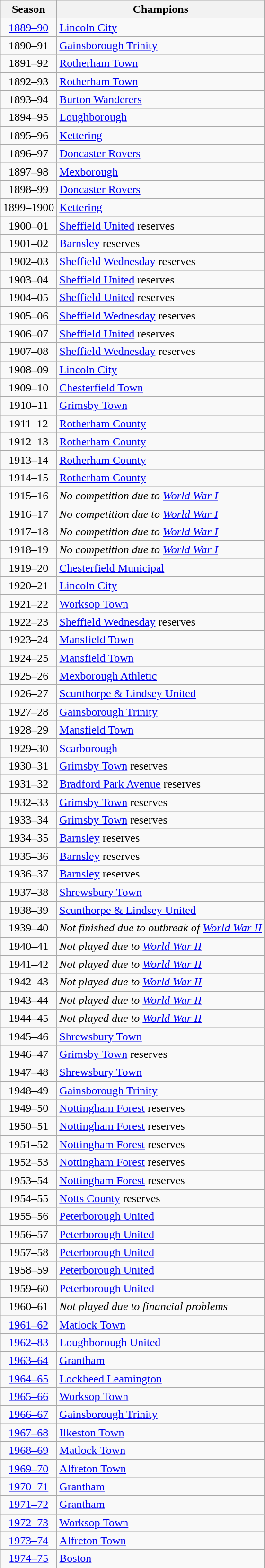<table class=wikitable>
<tr>
<th>Season</th>
<th>Champions</th>
</tr>
<tr>
<td align=center><a href='#'>1889–90</a></td>
<td><a href='#'>Lincoln City</a></td>
</tr>
<tr>
<td align=center>1890–91</td>
<td><a href='#'>Gainsborough Trinity</a></td>
</tr>
<tr>
<td align=center>1891–92</td>
<td><a href='#'>Rotherham Town</a></td>
</tr>
<tr>
<td align=center>1892–93</td>
<td><a href='#'>Rotherham Town</a></td>
</tr>
<tr>
<td align=center>1893–94</td>
<td><a href='#'>Burton Wanderers</a></td>
</tr>
<tr>
<td align=center>1894–95</td>
<td><a href='#'>Loughborough</a></td>
</tr>
<tr>
<td align=center>1895–96</td>
<td><a href='#'>Kettering</a></td>
</tr>
<tr>
<td align=center>1896–97</td>
<td><a href='#'>Doncaster Rovers</a></td>
</tr>
<tr>
<td align=center>1897–98</td>
<td><a href='#'>Mexborough</a></td>
</tr>
<tr>
<td align=center>1898–99</td>
<td><a href='#'>Doncaster Rovers</a></td>
</tr>
<tr>
<td align=center>1899–1900</td>
<td><a href='#'>Kettering</a></td>
</tr>
<tr>
<td align=center>1900–01</td>
<td><a href='#'>Sheffield United</a> reserves</td>
</tr>
<tr>
<td align=center>1901–02</td>
<td><a href='#'>Barnsley</a> reserves</td>
</tr>
<tr>
<td align=center>1902–03</td>
<td><a href='#'>Sheffield Wednesday</a> reserves</td>
</tr>
<tr>
<td align=center>1903–04</td>
<td><a href='#'>Sheffield United</a> reserves</td>
</tr>
<tr>
<td align=center>1904–05</td>
<td><a href='#'>Sheffield United</a> reserves</td>
</tr>
<tr>
<td align=center>1905–06</td>
<td><a href='#'>Sheffield Wednesday</a> reserves</td>
</tr>
<tr>
<td align=center>1906–07</td>
<td><a href='#'>Sheffield United</a> reserves</td>
</tr>
<tr>
<td align=center>1907–08</td>
<td><a href='#'>Sheffield Wednesday</a> reserves</td>
</tr>
<tr>
<td align=center>1908–09</td>
<td><a href='#'>Lincoln City</a></td>
</tr>
<tr>
<td align=center>1909–10</td>
<td><a href='#'>Chesterfield Town</a></td>
</tr>
<tr>
<td align=center>1910–11</td>
<td><a href='#'>Grimsby Town</a></td>
</tr>
<tr>
<td align=center>1911–12</td>
<td><a href='#'>Rotherham County</a></td>
</tr>
<tr>
<td align=center>1912–13</td>
<td><a href='#'>Rotherham County</a></td>
</tr>
<tr>
<td align=center>1913–14</td>
<td><a href='#'>Rotherham County</a></td>
</tr>
<tr>
<td align=center>1914–15</td>
<td><a href='#'>Rotherham County</a></td>
</tr>
<tr>
<td align=center>1915–16</td>
<td><em>No competition due to <a href='#'>World War I</a></em></td>
</tr>
<tr>
<td align=center>1916–17</td>
<td><em>No competition due to <a href='#'>World War I</a></em></td>
</tr>
<tr>
<td align=center>1917–18</td>
<td><em>No competition due to <a href='#'>World War I</a></em></td>
</tr>
<tr>
<td align=center>1918–19</td>
<td><em>No competition due to <a href='#'>World War I</a></em></td>
</tr>
<tr>
<td align=center>1919–20</td>
<td><a href='#'>Chesterfield Municipal</a></td>
</tr>
<tr>
<td align=center>1920–21</td>
<td><a href='#'>Lincoln City</a></td>
</tr>
<tr>
<td align=center>1921–22</td>
<td><a href='#'>Worksop Town</a></td>
</tr>
<tr>
<td align=center>1922–23</td>
<td><a href='#'>Sheffield Wednesday</a> reserves</td>
</tr>
<tr>
<td align=center>1923–24</td>
<td><a href='#'>Mansfield Town</a></td>
</tr>
<tr>
<td align=center>1924–25</td>
<td><a href='#'>Mansfield Town</a></td>
</tr>
<tr>
<td align=center>1925–26</td>
<td><a href='#'>Mexborough Athletic</a></td>
</tr>
<tr>
<td align=center>1926–27</td>
<td><a href='#'>Scunthorpe & Lindsey United</a></td>
</tr>
<tr>
<td align=center>1927–28</td>
<td><a href='#'>Gainsborough Trinity</a></td>
</tr>
<tr>
<td align=center>1928–29</td>
<td><a href='#'>Mansfield Town</a></td>
</tr>
<tr>
<td align=center>1929–30</td>
<td><a href='#'>Scarborough</a></td>
</tr>
<tr>
<td align=center>1930–31</td>
<td><a href='#'>Grimsby Town</a> reserves</td>
</tr>
<tr>
<td align=center>1931–32</td>
<td><a href='#'>Bradford Park Avenue</a> reserves</td>
</tr>
<tr>
<td align=center>1932–33</td>
<td><a href='#'>Grimsby Town</a> reserves</td>
</tr>
<tr>
<td align=center>1933–34</td>
<td><a href='#'>Grimsby Town</a> reserves</td>
</tr>
<tr>
<td align=center>1934–35</td>
<td><a href='#'>Barnsley</a> reserves</td>
</tr>
<tr>
<td align=center>1935–36</td>
<td><a href='#'>Barnsley</a> reserves</td>
</tr>
<tr>
<td align=center>1936–37</td>
<td><a href='#'>Barnsley</a> reserves</td>
</tr>
<tr>
<td align=center>1937–38</td>
<td><a href='#'>Shrewsbury Town</a></td>
</tr>
<tr>
<td align=center>1938–39</td>
<td><a href='#'>Scunthorpe & Lindsey United</a></td>
</tr>
<tr>
<td align=center>1939–40</td>
<td><em>Not finished due to outbreak of <a href='#'>World War II</a></em></td>
</tr>
<tr>
<td align=center>1940–41</td>
<td><em>Not played due to <a href='#'>World War II</a></em></td>
</tr>
<tr>
<td align=center>1941–42</td>
<td><em>Not played due to <a href='#'>World War II</a></em></td>
</tr>
<tr>
<td align=center>1942–43</td>
<td><em>Not played due to <a href='#'>World War II</a></em></td>
</tr>
<tr>
<td align=center>1943–44</td>
<td><em>Not played due to <a href='#'>World War II</a></em></td>
</tr>
<tr>
<td align=center>1944–45</td>
<td><em>Not played due to <a href='#'>World War II</a></em></td>
</tr>
<tr>
<td align=center>1945–46</td>
<td><a href='#'>Shrewsbury Town</a></td>
</tr>
<tr>
<td align=center>1946–47</td>
<td><a href='#'>Grimsby Town</a> reserves</td>
</tr>
<tr>
<td align=center>1947–48</td>
<td><a href='#'>Shrewsbury Town</a></td>
</tr>
<tr>
<td align=center>1948–49</td>
<td><a href='#'>Gainsborough Trinity</a></td>
</tr>
<tr>
<td align=center>1949–50</td>
<td><a href='#'>Nottingham Forest</a> reserves</td>
</tr>
<tr>
<td align=center>1950–51</td>
<td><a href='#'>Nottingham Forest</a> reserves</td>
</tr>
<tr>
<td align=center>1951–52</td>
<td><a href='#'>Nottingham Forest</a> reserves</td>
</tr>
<tr>
<td align=center>1952–53</td>
<td><a href='#'>Nottingham Forest</a> reserves</td>
</tr>
<tr>
<td align=center>1953–54</td>
<td><a href='#'>Nottingham Forest</a> reserves</td>
</tr>
<tr>
<td align=center>1954–55</td>
<td><a href='#'>Notts County</a> reserves</td>
</tr>
<tr>
<td align=center>1955–56</td>
<td><a href='#'>Peterborough United</a></td>
</tr>
<tr>
<td align=center>1956–57</td>
<td><a href='#'>Peterborough United</a></td>
</tr>
<tr>
<td align=center>1957–58</td>
<td><a href='#'>Peterborough United</a></td>
</tr>
<tr>
<td align=center>1958–59</td>
<td><a href='#'>Peterborough United</a></td>
</tr>
<tr>
<td align=center>1959–60</td>
<td><a href='#'>Peterborough United</a></td>
</tr>
<tr>
<td align=center>1960–61</td>
<td><em>Not played due to financial problems</em></td>
</tr>
<tr>
<td align=center><a href='#'>1961–62</a></td>
<td><a href='#'>Matlock Town</a></td>
</tr>
<tr>
<td align=center><a href='#'>1962–83</a></td>
<td><a href='#'>Loughborough United</a></td>
</tr>
<tr>
<td align=center><a href='#'>1963–64</a></td>
<td><a href='#'>Grantham</a></td>
</tr>
<tr>
<td align=center><a href='#'>1964–65</a></td>
<td><a href='#'>Lockheed Leamington</a></td>
</tr>
<tr>
<td align=center><a href='#'>1965–66</a></td>
<td><a href='#'>Worksop Town</a></td>
</tr>
<tr>
<td align=center><a href='#'>1966–67</a></td>
<td><a href='#'>Gainsborough Trinity</a></td>
</tr>
<tr>
<td align=center><a href='#'>1967–68</a></td>
<td><a href='#'>Ilkeston Town</a></td>
</tr>
<tr>
<td align=center><a href='#'>1968–69</a></td>
<td><a href='#'>Matlock Town</a></td>
</tr>
<tr>
<td align=center><a href='#'>1969–70</a></td>
<td><a href='#'>Alfreton Town</a></td>
</tr>
<tr>
<td align=center><a href='#'>1970–71</a></td>
<td><a href='#'>Grantham</a></td>
</tr>
<tr>
<td align=center><a href='#'>1971–72</a></td>
<td><a href='#'>Grantham</a></td>
</tr>
<tr>
<td align=center><a href='#'>1972–73</a></td>
<td><a href='#'>Worksop Town</a></td>
</tr>
<tr>
<td align=center><a href='#'>1973–74</a></td>
<td><a href='#'>Alfreton Town</a></td>
</tr>
<tr>
<td align=center><a href='#'>1974–75</a></td>
<td><a href='#'>Boston</a></td>
</tr>
</table>
